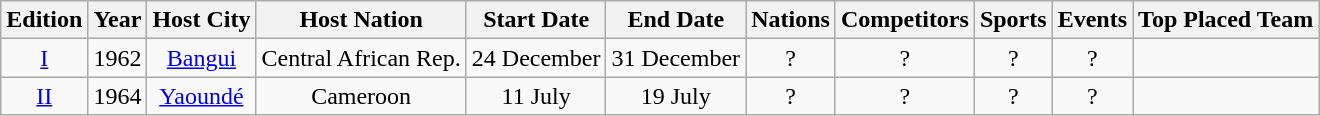<table class="wikitable" style="text-align:center">
<tr>
<th>Edition</th>
<th>Year</th>
<th>Host City</th>
<th>Host Nation</th>
<th>Start Date</th>
<th>End Date</th>
<th>Nations</th>
<th>Competitors</th>
<th>Sports</th>
<th>Events</th>
<th>Top Placed Team</th>
</tr>
<tr>
<td><a href='#'>I</a></td>
<td>1962</td>
<td><a href='#'>Bangui</a></td>
<td>Central African Rep.</td>
<td>24 December</td>
<td>31 December</td>
<td>?</td>
<td>?</td>
<td>?</td>
<td>?</td>
<td></td>
</tr>
<tr>
<td><a href='#'>II</a></td>
<td>1964</td>
<td><a href='#'>Yaoundé</a></td>
<td>Cameroon</td>
<td>11 July</td>
<td>19 July</td>
<td>?</td>
<td>?</td>
<td>?</td>
<td>?</td>
<td></td>
</tr>
</table>
